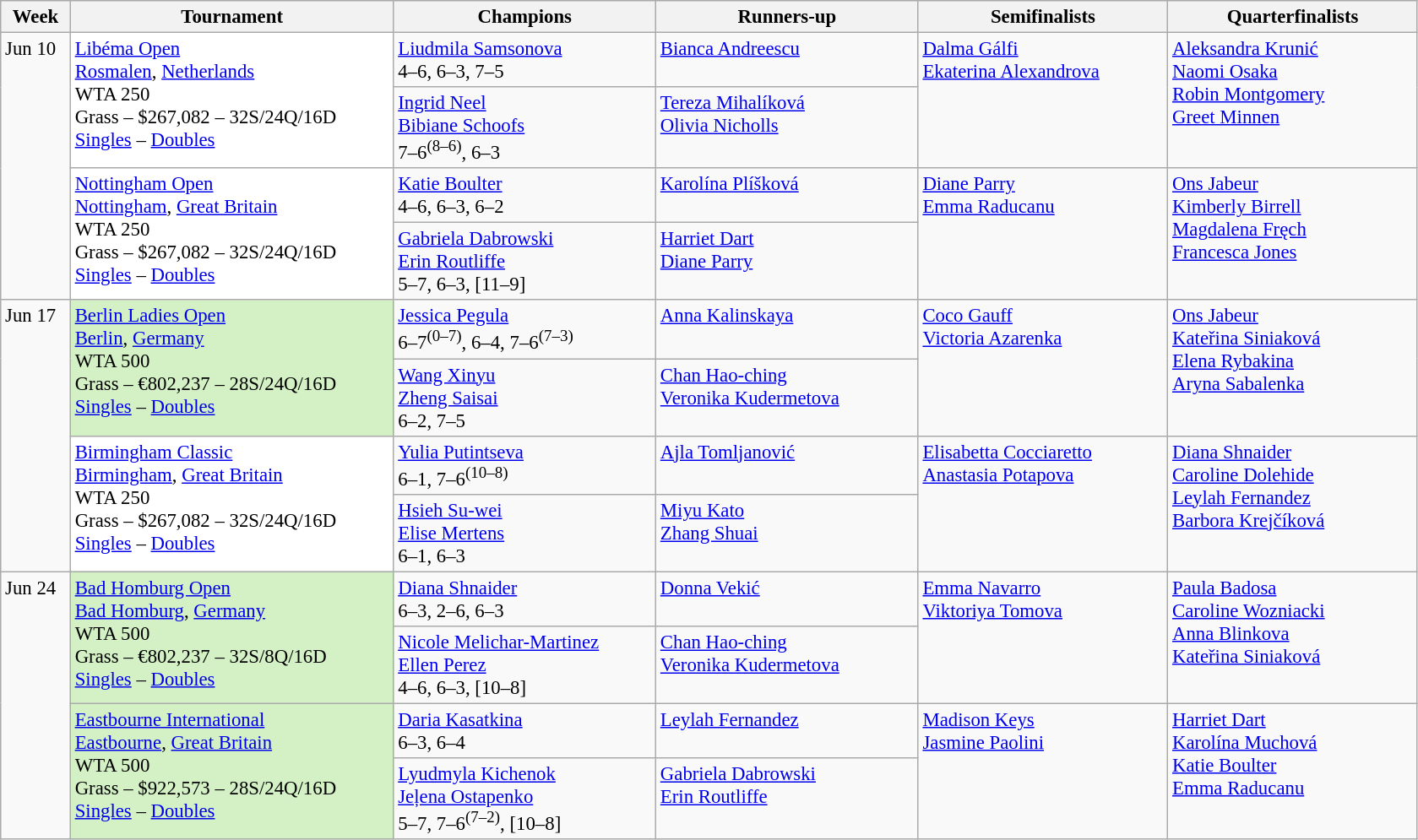<table class="wikitable" style=font-size:95%>
<tr>
<th style="width:48px;">Week</th>
<th style="width:248px;">Tournament</th>
<th style="width:200px;">Champions</th>
<th style="width:200px;">Runners-up</th>
<th style="width:190px;">Semifinalists</th>
<th style="width:190px;">Quarterfinalists</th>
</tr>
<tr style="vertical-align:top">
<td rowspan="4">Jun 10</td>
<td style="background:#fff;" rowspan="2"><a href='#'>Libéma Open</a> <br> <a href='#'>Rosmalen</a>, <a href='#'>Netherlands</a> <br> WTA 250 <br> Grass – $267,082 – 32S/24Q/16D <br> <a href='#'>Singles</a> – <a href='#'>Doubles</a></td>
<td> <a href='#'>Liudmila Samsonova</a> <br> 4–6, 6–3, 7–5</td>
<td> <a href='#'>Bianca Andreescu</a></td>
<td rowspan=2> <a href='#'>Dalma Gálfi</a> <br>  <a href='#'>Ekaterina Alexandrova</a></td>
<td rowspan=2> <a href='#'>Aleksandra Krunić</a> <br> <a href='#'>Naomi Osaka</a> <br> <a href='#'>Robin Montgomery</a> <br>  <a href='#'>Greet Minnen</a></td>
</tr>
<tr style="vertical-align:top">
<td> <a href='#'>Ingrid Neel</a> <br>  <a href='#'>Bibiane Schoofs</a> <br> 7–6<sup>(8–6)</sup>, 6–3</td>
<td> <a href='#'>Tereza Mihalíková</a> <br>  <a href='#'>Olivia Nicholls</a></td>
</tr>
<tr style="vertical-align:top">
<td style="background:#fff;" rowspan="2"><a href='#'>Nottingham Open</a> <br> <a href='#'>Nottingham</a>, <a href='#'>Great Britain</a> <br> WTA 250 <br> Grass – $267,082 – 32S/24Q/16D <br> <a href='#'>Singles</a> – <a href='#'>Doubles</a></td>
<td> <a href='#'>Katie Boulter</a> <br> 4–6, 6–3, 6–2</td>
<td> <a href='#'>Karolína Plíšková</a></td>
<td rowspan=2> <a href='#'>Diane Parry</a> <br>  <a href='#'>Emma Raducanu</a></td>
<td rowspan=2> <a href='#'>Ons Jabeur</a> <br> <a href='#'>Kimberly Birrell</a> <br> <a href='#'>Magdalena Fręch</a> <br>  <a href='#'>Francesca Jones</a></td>
</tr>
<tr style="vertical-align:top">
<td> <a href='#'>Gabriela Dabrowski</a> <br>  <a href='#'>Erin Routliffe</a> <br> 5–7, 6–3, [11–9]</td>
<td> <a href='#'>Harriet Dart</a> <br>  <a href='#'>Diane Parry</a></td>
</tr>
<tr style="vertical-align:top">
<td rowspan="4">Jun 17</td>
<td style="background:#D4F1C5;" rowspan="2"><a href='#'>Berlin Ladies Open</a> <br> <a href='#'>Berlin</a>, <a href='#'>Germany</a> <br> WTA 500 <br> Grass – €802,237 – 28S/24Q/16D <br> <a href='#'>Singles</a> – <a href='#'>Doubles</a></td>
<td> <a href='#'>Jessica Pegula</a> <br> 6–7<sup>(0–7)</sup>, 6–4, 7–6<sup>(7–3)</sup></td>
<td> <a href='#'>Anna Kalinskaya</a></td>
<td rowspan=2> <a href='#'>Coco Gauff</a> <br>  <a href='#'>Victoria Azarenka</a></td>
<td rowspan=2> <a href='#'>Ons Jabeur</a> <br>  <a href='#'>Kateřina Siniaková</a> <br> <a href='#'>Elena Rybakina</a> <br>  <a href='#'>Aryna Sabalenka</a></td>
</tr>
<tr style="vertical-align:top">
<td> <a href='#'>Wang Xinyu</a> <br>  <a href='#'>Zheng Saisai</a><br> 6–2, 7–5</td>
<td> <a href='#'>Chan Hao-ching</a> <br>  <a href='#'>Veronika Kudermetova</a></td>
</tr>
<tr style="vertical-align:top">
<td style="background:#fff;" rowspan="2"><a href='#'>Birmingham Classic</a> <br> <a href='#'>Birmingham</a>, <a href='#'>Great Britain</a> <br> WTA 250 <br> Grass – $267,082 – 32S/24Q/16D <br> <a href='#'>Singles</a> – <a href='#'>Doubles</a></td>
<td> <a href='#'>Yulia Putintseva</a> <br> 6–1, 7–6<sup>(10–8)</sup></td>
<td> <a href='#'>Ajla Tomljanović</a></td>
<td rowspan=2> <a href='#'>Elisabetta Cocciaretto</a> <br>  <a href='#'>Anastasia Potapova</a></td>
<td rowspan=2> <a href='#'>Diana Shnaider</a> <br>  <a href='#'>Caroline Dolehide</a> <br>  <a href='#'>Leylah Fernandez</a> <br>  <a href='#'>Barbora Krejčíková</a></td>
</tr>
<tr style="vertical-align:top">
<td> <a href='#'>Hsieh Su-wei</a> <br>  <a href='#'>Elise Mertens</a> <br> 6–1, 6–3</td>
<td> <a href='#'>Miyu Kato</a> <br>  <a href='#'>Zhang Shuai</a></td>
</tr>
<tr style="vertical-align:top">
<td rowspan="4">Jun 24</td>
<td style="background:#D4F1C5;" rowspan="2"><a href='#'>Bad Homburg Open</a> <br> <a href='#'>Bad Homburg</a>, <a href='#'>Germany</a> <br> WTA 500 <br> Grass – €802,237 – 32S/8Q/16D <br> <a href='#'>Singles</a> – <a href='#'>Doubles</a></td>
<td> <a href='#'>Diana Shnaider</a> <br> 6–3, 2–6, 6–3</td>
<td> <a href='#'>Donna Vekić</a></td>
<td rowspan=2> <a href='#'>Emma Navarro</a> <br>  <a href='#'>Viktoriya Tomova</a></td>
<td rowspan=2> <a href='#'>Paula Badosa</a> <br>  <a href='#'>Caroline Wozniacki</a> <br>  <a href='#'>Anna Blinkova</a> <br>  <a href='#'>Kateřina Siniaková</a></td>
</tr>
<tr style="vertical-align:top">
<td> <a href='#'>Nicole Melichar-Martinez</a> <br>  <a href='#'>Ellen Perez</a> <br> 4–6, 6–3, [10–8]</td>
<td> <a href='#'>Chan Hao-ching</a> <br>  <a href='#'>Veronika Kudermetova</a></td>
</tr>
<tr style="vertical-align:top">
<td style="background:#D4F1C5;" rowspan="2"><a href='#'>Eastbourne International</a> <br> <a href='#'>Eastbourne</a>, <a href='#'>Great Britain</a> <br> WTA 500 <br> Grass – $922,573 – 28S/24Q/16D <br> <a href='#'>Singles</a> – <a href='#'>Doubles</a></td>
<td> <a href='#'>Daria Kasatkina</a> <br> 6–3, 6–4</td>
<td> <a href='#'>Leylah Fernandez</a></td>
<td rowspan=2> <a href='#'>Madison Keys</a> <br>  <a href='#'>Jasmine Paolini</a></td>
<td rowspan=2> <a href='#'>Harriet Dart</a> <br>  <a href='#'>Karolína Muchová</a> <br> <a href='#'>Katie Boulter</a> <br>  <a href='#'>Emma Raducanu</a></td>
</tr>
<tr style="vertical-align:top">
<td> <a href='#'>Lyudmyla Kichenok</a> <br>  <a href='#'>Jeļena Ostapenko</a> <br> 5–7, 7–6<sup>(7–2)</sup>, [10–8]</td>
<td> <a href='#'>Gabriela Dabrowski</a> <br>  <a href='#'>Erin Routliffe</a></td>
</tr>
</table>
